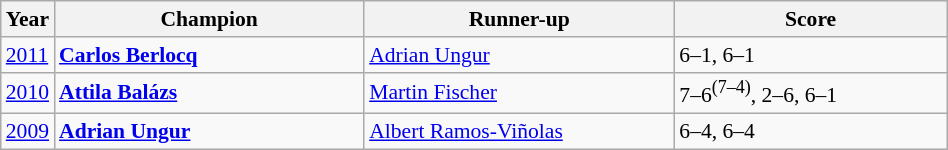<table class="wikitable" style="font-size:90%">
<tr>
<th>Year</th>
<th width="200">Champion</th>
<th width="200">Runner-up</th>
<th width="175">Score</th>
</tr>
<tr>
<td><a href='#'>2011</a></td>
<td> <strong><a href='#'>Carlos Berlocq</a></strong></td>
<td> <a href='#'>Adrian Ungur</a></td>
<td>6–1, 6–1</td>
</tr>
<tr>
<td><a href='#'>2010</a></td>
<td> <strong><a href='#'>Attila Balázs</a></strong></td>
<td> <a href='#'>Martin Fischer</a></td>
<td>7–6<sup>(7–4)</sup>, 2–6, 6–1</td>
</tr>
<tr>
<td><a href='#'>2009</a></td>
<td> <strong><a href='#'>Adrian Ungur</a></strong></td>
<td> <a href='#'>Albert Ramos-Viñolas</a></td>
<td>6–4, 6–4</td>
</tr>
</table>
